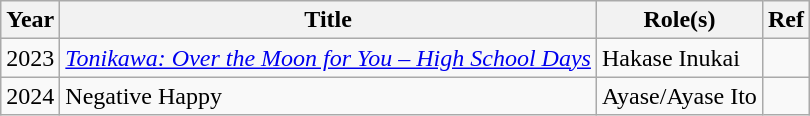<table class="wikitable">
<tr>
<th>Year</th>
<th>Title</th>
<th>Role(s)</th>
<th>Ref</th>
</tr>
<tr>
<td>2023</td>
<td><em><a href='#'>Tonikawa: Over the Moon for You – High School Days</a></em></td>
<td>Hakase Inukai</td>
<td></td>
</tr>
<tr>
<td>2024</td>
<td>Negative Happy</td>
<td>Ayase/Ayase Ito</td>
<td></td>
</tr>
</table>
